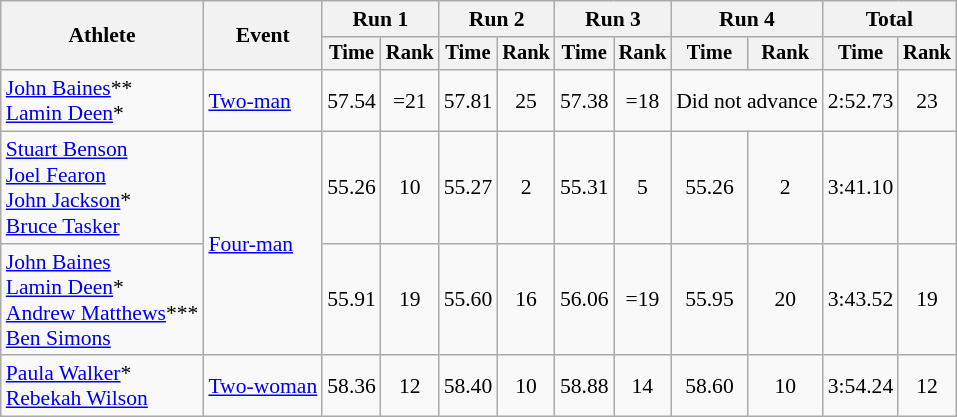<table class="wikitable" style="font-size:90%">
<tr>
<th rowspan="2">Athlete</th>
<th rowspan="2">Event</th>
<th colspan="2">Run 1</th>
<th colspan="2">Run 2</th>
<th colspan="2">Run 3</th>
<th colspan="2">Run 4</th>
<th colspan="2">Total</th>
</tr>
<tr style="font-size:95%">
<th>Time</th>
<th>Rank</th>
<th>Time</th>
<th>Rank</th>
<th>Time</th>
<th>Rank</th>
<th>Time</th>
<th>Rank</th>
<th>Time</th>
<th>Rank</th>
</tr>
<tr align=center>
<td align=left><a href='#'>John Baines</a>**<br><a href='#'>Lamin Deen</a>*</td>
<td align=left><a href='#'>Two-man</a></td>
<td>57.54</td>
<td>=21</td>
<td>57.81</td>
<td>25</td>
<td>57.38</td>
<td>=18</td>
<td colspan=2>Did not advance</td>
<td>2:52.73</td>
<td>23</td>
</tr>
<tr align=center !GBR-1>
<td align=left><a href='#'>Stuart Benson</a><br><a href='#'>Joel Fearon</a><br><a href='#'>John Jackson</a>*<br><a href='#'>Bruce Tasker</a></td>
<td align=left rowspan="2"><a href='#'>Four-man</a></td>
<td>55.26</td>
<td>10</td>
<td>55.27</td>
<td>2</td>
<td>55.31</td>
<td>5</td>
<td>55.26</td>
<td>2</td>
<td>3:41.10</td>
<td></td>
</tr>
<tr align=center !GBR-2>
<td align=left><a href='#'>John Baines</a><br><a href='#'>Lamin Deen</a>*<br><a href='#'>Andrew Matthews</a>***<br><a href='#'>Ben Simons</a></td>
<td>55.91</td>
<td>19</td>
<td>55.60</td>
<td>16</td>
<td>56.06</td>
<td>=19</td>
<td>55.95</td>
<td>20</td>
<td>3:43.52</td>
<td>19</td>
</tr>
<tr align=center>
<td align=left><a href='#'>Paula Walker</a>*<br><a href='#'>Rebekah Wilson</a></td>
<td align=left><a href='#'>Two-woman</a></td>
<td>58.36</td>
<td>12</td>
<td>58.40</td>
<td>10</td>
<td>58.88</td>
<td>14</td>
<td>58.60</td>
<td>10</td>
<td>3:54.24</td>
<td>12</td>
</tr>
</table>
